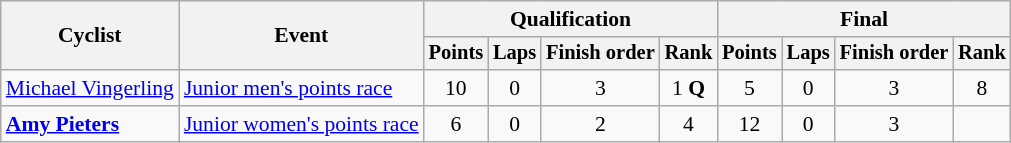<table class="wikitable" style="font-size:90%">
<tr>
<th rowspan="2">Cyclist</th>
<th rowspan="2">Event</th>
<th colspan=4>Qualification</th>
<th colspan=4>Final</th>
</tr>
<tr style="font-size:95%">
<th>Points</th>
<th>Laps</th>
<th>Finish order</th>
<th>Rank</th>
<th>Points</th>
<th>Laps</th>
<th>Finish order</th>
<th>Rank</th>
</tr>
<tr align=center>
<td align=left><a href='#'>Michael Vingerling</a></td>
<td align=left><a href='#'>Junior men's points race</a></td>
<td>10</td>
<td>0</td>
<td>3</td>
<td>1 <strong>Q</strong></td>
<td>5</td>
<td>0</td>
<td>3</td>
<td>8</td>
</tr>
<tr align=center>
<td align=left><strong><a href='#'>Amy Pieters</a></strong></td>
<td align=left><a href='#'>Junior women's points race</a></td>
<td>6</td>
<td>0</td>
<td>2</td>
<td>4</td>
<td>12</td>
<td>0</td>
<td>3</td>
<td></td>
</tr>
</table>
